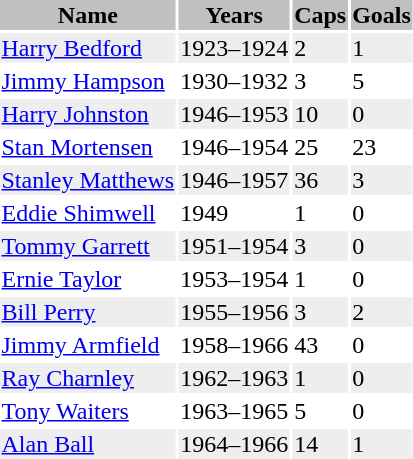<table class="toccolours">
<tr>
<th bgcolor=silver>Name</th>
<th bgcolor=silver>Years</th>
<th bgcolor=silver>Caps</th>
<th bgcolor=silver>Goals</th>
</tr>
<tr bgcolor=#eeeeee>
<td><a href='#'>Harry Bedford</a></td>
<td>1923–1924</td>
<td>2</td>
<td>1</td>
</tr>
<tr>
<td><a href='#'>Jimmy Hampson</a></td>
<td>1930–1932</td>
<td>3</td>
<td>5</td>
</tr>
<tr bgcolor=#eeeeee>
<td><a href='#'>Harry Johnston</a></td>
<td>1946–1953</td>
<td>10</td>
<td>0</td>
</tr>
<tr>
<td><a href='#'>Stan Mortensen</a></td>
<td>1946–1954</td>
<td>25</td>
<td>23</td>
</tr>
<tr bgcolor=#eeeeee>
<td><a href='#'>Stanley Matthews</a></td>
<td>1946–1957</td>
<td>36</td>
<td>3</td>
</tr>
<tr>
<td><a href='#'>Eddie Shimwell</a></td>
<td>1949</td>
<td>1</td>
<td>0</td>
</tr>
<tr bgcolor=#eeeeee>
<td><a href='#'>Tommy Garrett</a></td>
<td>1951–1954</td>
<td>3</td>
<td>0</td>
</tr>
<tr>
<td><a href='#'>Ernie Taylor</a></td>
<td>1953–1954</td>
<td>1</td>
<td>0</td>
</tr>
<tr bgcolor=#eeeeee>
<td><a href='#'>Bill Perry</a></td>
<td>1955–1956</td>
<td>3</td>
<td>2</td>
</tr>
<tr>
<td><a href='#'>Jimmy Armfield</a></td>
<td>1958–1966</td>
<td>43</td>
<td>0</td>
</tr>
<tr bgcolor=#eeeeee>
<td><a href='#'>Ray Charnley</a></td>
<td>1962–1963</td>
<td>1</td>
<td>0</td>
</tr>
<tr>
<td><a href='#'>Tony Waiters</a></td>
<td>1963–1965</td>
<td>5</td>
<td>0</td>
</tr>
<tr bgcolor=#eeeeee>
<td><a href='#'>Alan Ball</a></td>
<td>1964–1966</td>
<td>14</td>
<td>1</td>
</tr>
</table>
